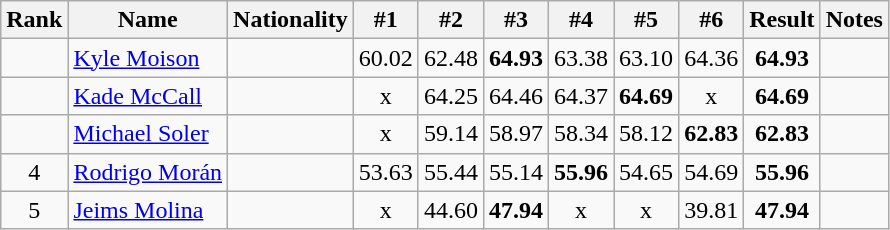<table class="wikitable sortable" style="text-align:center">
<tr>
<th>Rank</th>
<th>Name</th>
<th>Nationality</th>
<th>#1</th>
<th>#2</th>
<th>#3</th>
<th>#4</th>
<th>#5</th>
<th>#6</th>
<th>Result</th>
<th>Notes</th>
</tr>
<tr>
<td></td>
<td align=left><a href='#'>Kyle Moison</a></td>
<td align=left></td>
<td>60.02</td>
<td>62.48</td>
<td><strong>64.93</strong></td>
<td>63.38</td>
<td>63.10</td>
<td>64.36</td>
<td><strong>64.93</strong></td>
<td></td>
</tr>
<tr>
<td></td>
<td align=left><a href='#'>Kade McCall</a></td>
<td align=left></td>
<td>x</td>
<td>64.25</td>
<td>64.46</td>
<td>64.37</td>
<td><strong>64.69</strong></td>
<td>x</td>
<td><strong>64.69</strong></td>
<td></td>
</tr>
<tr>
<td></td>
<td align=left><a href='#'>Michael Soler</a></td>
<td align=left></td>
<td>x</td>
<td>59.14</td>
<td>58.97</td>
<td>58.34</td>
<td>58.12</td>
<td><strong>62.83</strong></td>
<td><strong>62.83</strong></td>
<td></td>
</tr>
<tr>
<td>4</td>
<td align=left><a href='#'>Rodrigo Morán</a></td>
<td align=left></td>
<td>53.63</td>
<td>55.44</td>
<td>55.14</td>
<td><strong>55.96</strong></td>
<td>54.65</td>
<td>54.69</td>
<td><strong>55.96</strong></td>
<td></td>
</tr>
<tr>
<td>5</td>
<td align=left><a href='#'>Jeims Molina</a></td>
<td align=left></td>
<td>x</td>
<td>44.60</td>
<td><strong>47.94</strong></td>
<td>x</td>
<td>x</td>
<td>39.81</td>
<td><strong>47.94</strong></td>
<td></td>
</tr>
</table>
